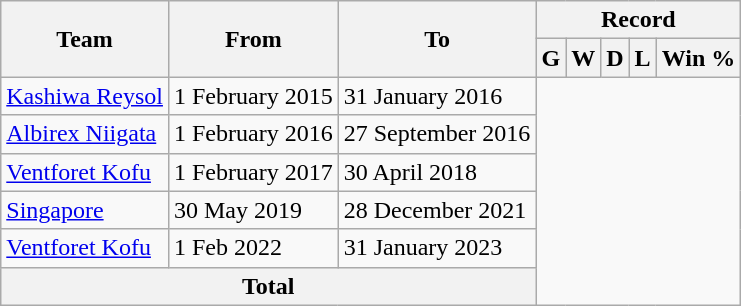<table class="wikitable" style="text-align: center">
<tr>
<th rowspan="2">Team</th>
<th rowspan="2">From</th>
<th rowspan="2">To</th>
<th colspan="5">Record</th>
</tr>
<tr>
<th>G</th>
<th>W</th>
<th>D</th>
<th>L</th>
<th>Win %</th>
</tr>
<tr>
<td align="left"><a href='#'>Kashiwa Reysol</a></td>
<td align="left">1 February 2015</td>
<td align="left">31 January 2016<br></td>
</tr>
<tr>
<td align="left"><a href='#'>Albirex Niigata</a></td>
<td align="left">1 February 2016</td>
<td align="left">27 September 2016<br></td>
</tr>
<tr>
<td align="left"><a href='#'>Ventforet Kofu</a></td>
<td align="left">1 February 2017</td>
<td align="left">30 April 2018<br></td>
</tr>
<tr>
<td align="left"><a href='#'>Singapore</a></td>
<td align="left">30 May 2019</td>
<td align="left">28 December 2021<br></td>
</tr>
<tr>
<td align="left"><a href='#'>Ventforet Kofu</a></td>
<td align="left">1 Feb 2022</td>
<td align="left">31 January 2023<br></td>
</tr>
<tr>
<th colspan="3">Total<br></th>
</tr>
</table>
